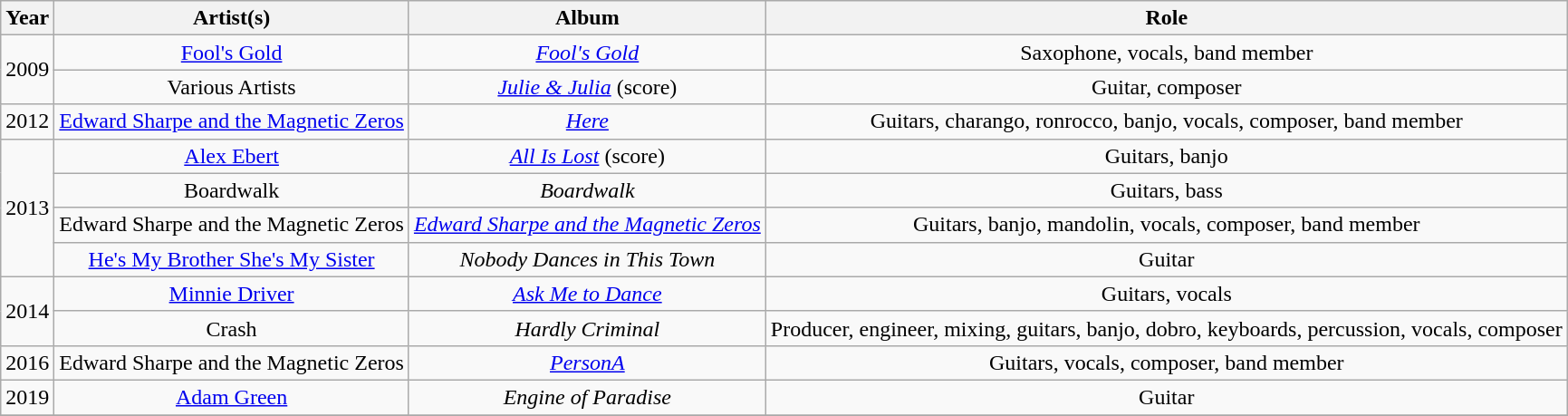<table class="wikitable plainrowheaders" style="text-align:center;">
<tr>
<th scope="col">Year</th>
<th scope="col">Artist(s)</th>
<th scope="col">Album</th>
<th scope="col">Role</th>
</tr>
<tr>
<td rowspan="2">2009</td>
<td><a href='#'>Fool's Gold</a></td>
<td><em><a href='#'>Fool's Gold</a></em></td>
<td>Saxophone, vocals, band member</td>
</tr>
<tr>
<td>Various Artists</td>
<td><em><a href='#'>Julie & Julia</a></em> (score)</td>
<td>Guitar, composer</td>
</tr>
<tr>
<td>2012</td>
<td><a href='#'>Edward Sharpe and the Magnetic Zeros</a></td>
<td><em><a href='#'>Here</a></em></td>
<td>Guitars, charango, ronrocco, banjo, vocals, composer, band member</td>
</tr>
<tr>
<td rowspan="4">2013</td>
<td><a href='#'>Alex Ebert</a></td>
<td><em><a href='#'>All Is Lost</a></em> (score)</td>
<td>Guitars, banjo</td>
</tr>
<tr>
<td>Boardwalk</td>
<td><em>Boardwalk</em></td>
<td>Guitars, bass</td>
</tr>
<tr>
<td>Edward Sharpe and the Magnetic Zeros</td>
<td><em><a href='#'>Edward Sharpe and the Magnetic Zeros</a></em></td>
<td>Guitars, banjo, mandolin, vocals, composer, band member</td>
</tr>
<tr>
<td><a href='#'>He's My Brother She's My Sister</a></td>
<td><em>Nobody Dances in This Town</em></td>
<td>Guitar</td>
</tr>
<tr>
<td rowspan="2">2014</td>
<td><a href='#'>Minnie Driver</a></td>
<td><em><a href='#'>Ask Me to Dance</a></em></td>
<td>Guitars, vocals</td>
</tr>
<tr>
<td>Crash</td>
<td><em>Hardly Criminal</em></td>
<td>Producer, engineer, mixing, guitars, banjo, dobro, keyboards, percussion, vocals, composer</td>
</tr>
<tr>
<td>2016</td>
<td>Edward Sharpe and the Magnetic Zeros</td>
<td><em><a href='#'>PersonA</a></em></td>
<td>Guitars, vocals, composer, band member</td>
</tr>
<tr>
<td>2019</td>
<td><a href='#'>Adam Green</a></td>
<td><em>Engine of Paradise</em></td>
<td>Guitar</td>
</tr>
<tr>
</tr>
</table>
